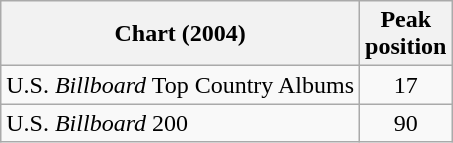<table class="wikitable">
<tr>
<th>Chart (2004)</th>
<th>Peak<br>position</th>
</tr>
<tr>
<td>U.S. <em>Billboard</em> Top Country Albums</td>
<td align="center">17</td>
</tr>
<tr>
<td>U.S. <em>Billboard</em> 200</td>
<td align="center">90</td>
</tr>
</table>
